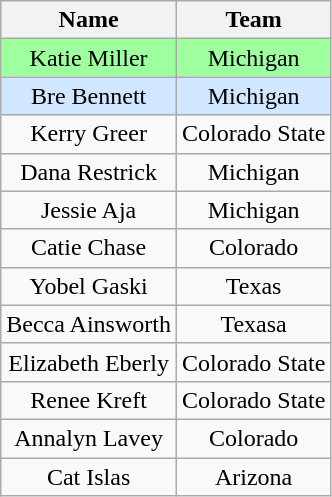<table class="wikitable" style="text-align:center">
<tr>
<th>Name</th>
<th>Team</th>
</tr>
<tr bgcolor="#9eff9e">
<td>Katie Miller</td>
<td>Michigan</td>
</tr>
<tr style="background:#d0e7ff">
<td>Bre Bennett</td>
<td>Michigan</td>
</tr>
<tr>
<td>Kerry Greer</td>
<td>Colorado State</td>
</tr>
<tr>
<td>Dana Restrick</td>
<td>Michigan</td>
</tr>
<tr>
<td>Jessie Aja</td>
<td>Michigan</td>
</tr>
<tr>
<td>Catie Chase</td>
<td>Colorado</td>
</tr>
<tr>
<td>Yobel Gaski</td>
<td>Texas</td>
</tr>
<tr>
<td>Becca Ainsworth</td>
<td>Texasa</td>
</tr>
<tr>
<td>Elizabeth Eberly</td>
<td>Colorado State</td>
</tr>
<tr>
<td>Renee Kreft</td>
<td>Colorado State</td>
</tr>
<tr>
<td>Annalyn Lavey</td>
<td>Colorado</td>
</tr>
<tr>
<td>Cat Islas</td>
<td>Arizona</td>
</tr>
</table>
